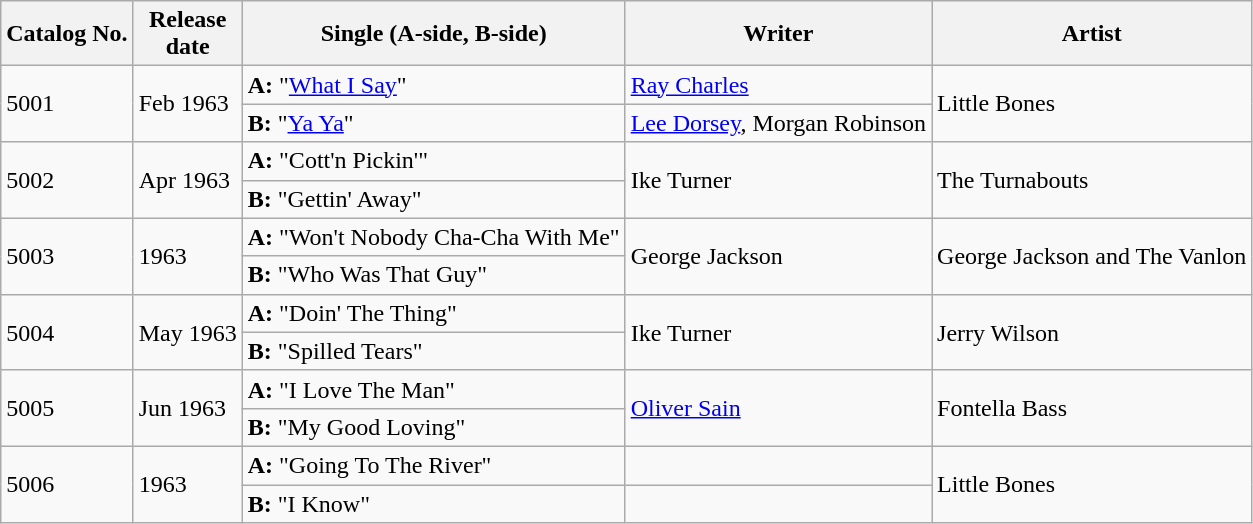<table class="wikitable">
<tr>
<th>Catalog No.</th>
<th>Release<br>date</th>
<th><strong>Single (A-side, B-side)</strong></th>
<th>Writer</th>
<th>Artist</th>
</tr>
<tr>
<td rowspan="2">5001</td>
<td rowspan="2">Feb 1963</td>
<td><strong>A:</strong> "<a href='#'>What I Say</a>"</td>
<td><a href='#'>Ray Charles</a></td>
<td rowspan="2">Little Bones</td>
</tr>
<tr>
<td><strong>B:</strong> "<a href='#'>Ya Ya</a>"</td>
<td><a href='#'>Lee Dorsey</a>, Morgan Robinson</td>
</tr>
<tr>
<td rowspan="2">5002</td>
<td rowspan="2">Apr 1963</td>
<td><strong>A:</strong> "Cott'n Pickin'"</td>
<td rowspan="2">Ike Turner</td>
<td rowspan="2">The Turnabouts</td>
</tr>
<tr>
<td><strong>B:</strong> "Gettin' Away"</td>
</tr>
<tr>
<td rowspan="2">5003</td>
<td rowspan="2">1963</td>
<td><strong>A:</strong> "Won't Nobody Cha-Cha With Me"</td>
<td rowspan="2">George Jackson</td>
<td rowspan="2">George Jackson and The Vanlon</td>
</tr>
<tr>
<td><strong>B:</strong> "Who Was That Guy"</td>
</tr>
<tr>
<td rowspan="2">5004</td>
<td rowspan="2">May 1963</td>
<td><strong>A:</strong> "Doin' The Thing"</td>
<td rowspan="2">Ike Turner</td>
<td rowspan="2">Jerry Wilson</td>
</tr>
<tr>
<td><strong>B:</strong> "Spilled Tears"</td>
</tr>
<tr>
<td rowspan="2">5005</td>
<td rowspan="2">Jun 1963</td>
<td><strong>A:</strong> "I Love The Man"</td>
<td rowspan="2"><a href='#'>Oliver Sain</a></td>
<td rowspan="2">Fontella Bass</td>
</tr>
<tr>
<td><strong>B:</strong> "My Good Loving"</td>
</tr>
<tr>
<td rowspan="2">5006</td>
<td rowspan="2">1963</td>
<td><strong>A:</strong> "Going To The River"</td>
<td></td>
<td rowspan="2">Little Bones</td>
</tr>
<tr>
<td><strong>B:</strong> "I Know"</td>
<td></td>
</tr>
</table>
